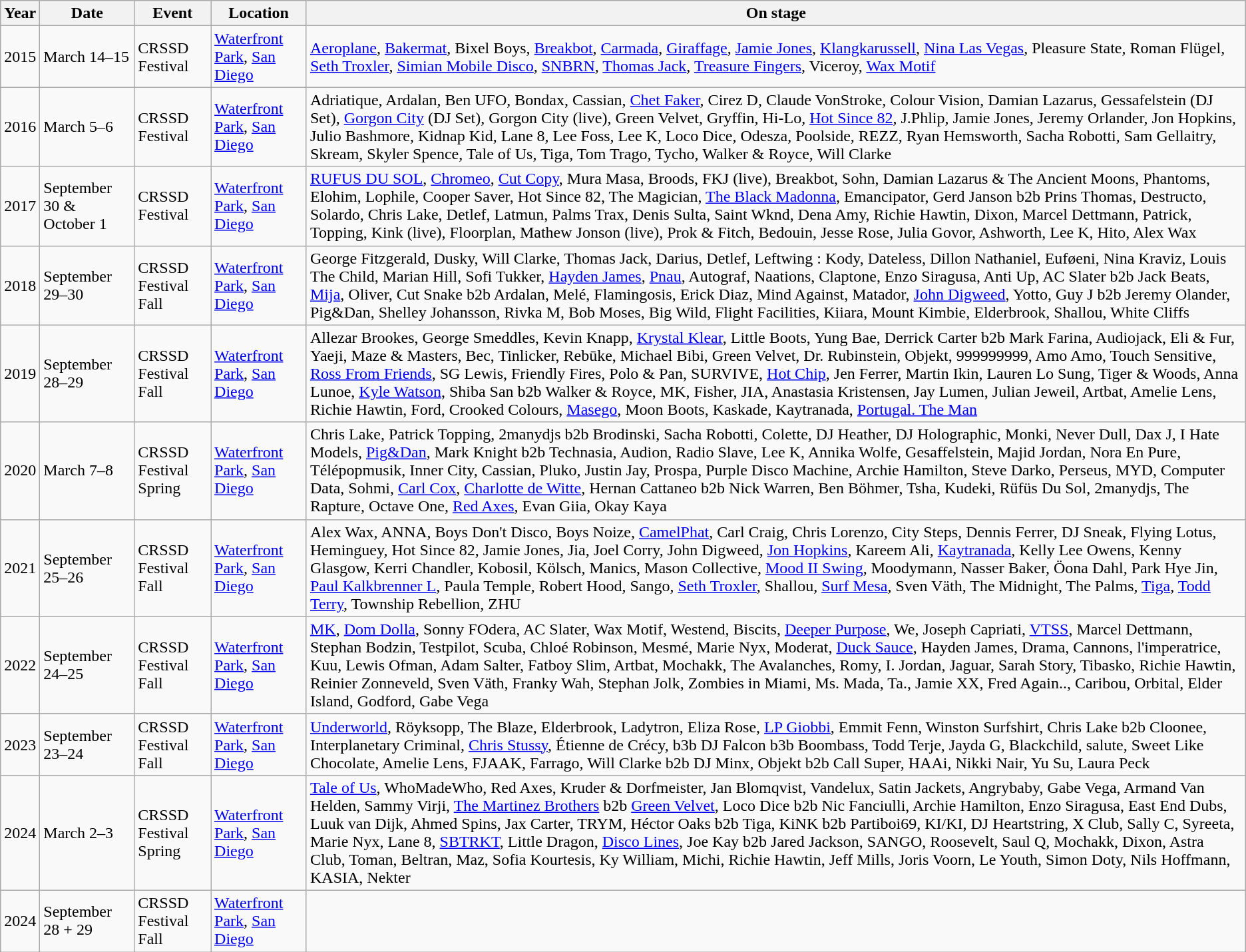<table class="wikitable">
<tr>
<th>Year</th>
<th>Date</th>
<th>Event</th>
<th>Location</th>
<th>On stage</th>
</tr>
<tr>
<td>2015</td>
<td>March 14–15</td>
<td>CRSSD Festival</td>
<td><a href='#'>Waterfront Park</a>, <a href='#'>San Diego</a></td>
<td><a href='#'>Aeroplane</a>, <a href='#'>Bakermat</a>, Bixel Boys, <a href='#'>Breakbot</a>, <a href='#'>Carmada</a>, <a href='#'>Giraffage</a>, <a href='#'>Jamie Jones</a>, <a href='#'>Klangkarussell</a>, <a href='#'>Nina Las Vegas</a>, Pleasure State, Roman Flügel, <a href='#'>Seth Troxler</a>, <a href='#'>Simian Mobile Disco</a>, <a href='#'>SNBRN</a>, <a href='#'>Thomas Jack</a>, <a href='#'>Treasure Fingers</a>, Viceroy, <a href='#'>Wax Motif</a></td>
</tr>
<tr>
<td>2016</td>
<td>March 5–6</td>
<td>CRSSD Festival</td>
<td><a href='#'>Waterfront Park</a>, <a href='#'>San Diego</a></td>
<td>Adriatique, Ardalan, Ben UFO, Bondax, Cassian, <a href='#'>Chet Faker</a>, Cirez D, Claude VonStroke, Colour Vision, Damian Lazarus, Gessafelstein (DJ Set), <a href='#'>Gorgon City</a> (DJ Set), Gorgon City (live), Green Velvet, Gryffin, Hi-Lo, <a href='#'>Hot Since 82</a>, J.Phlip, Jamie Jones, Jeremy Orlander, Jon Hopkins, Julio Bashmore, Kidnap Kid, Lane 8, Lee Foss, Lee K, Loco Dice, Odesza, Poolside, REZZ, Ryan Hemsworth, Sacha Robotti, Sam Gellaitry, Skream, Skyler Spence, Tale of Us, Tiga, Tom Trago, Tycho, Walker & Royce, Will Clarke</td>
</tr>
<tr>
<td>2017</td>
<td>September 30 & October 1</td>
<td>CRSSD Festival</td>
<td><a href='#'>Waterfront Park</a>, <a href='#'>San Diego</a></td>
<td><a href='#'>RUFUS DU SOL</a>, <a href='#'>Chromeo</a>, <a href='#'>Cut Copy</a>, Mura Masa, Broods, FKJ (live), Breakbot, Sohn, Damian Lazarus & The Ancient Moons, Phantoms, Elohim, Lophile, Cooper Saver, Hot Since 82, The Magician, <a href='#'>The Black Madonna</a>, Emancipator, Gerd Janson b2b Prins Thomas, Destructo, Solardo, Chris Lake, Detlef, Latmun, Palms Trax, Denis Sulta, Saint Wknd, Dena Amy, Richie Hawtin, Dixon, Marcel Dettmann, Patrick, Topping, Kink (live), Floorplan, Mathew Jonson (live), Prok & Fitch, Bedouin, Jesse Rose, Julia Govor, Ashworth, Lee K, Hito, Alex Wax</td>
</tr>
<tr>
<td>2018</td>
<td>September 29–30</td>
<td>CRSSD Festival Fall</td>
<td><a href='#'>Waterfront Park</a>, <a href='#'>San Diego</a></td>
<td>George Fitzgerald, Dusky, Will Clarke, Thomas Jack, Darius, Detlef, Leftwing : Kody, Dateless, Dillon Nathaniel, Euføeni, Nina Kraviz, Louis The Child, Marian Hill, Sofi Tukker, <a href='#'>Hayden James</a>, <a href='#'>Pnau</a>, Autograf, Naations, Claptone, Enzo Siragusa, Anti Up, AC Slater b2b Jack Beats, <a href='#'>Mija</a>, Oliver, Cut Snake b2b Ardalan, Melé, Flamingosis, Erick Diaz, Mind Against, Matador, <a href='#'>John Digweed</a>, Yotto, Guy J b2b Jeremy Olander, Pig&Dan, Shelley Johansson, Rivka M, Bob Moses, Big Wild, Flight Facilities, Kiiara, Mount Kimbie, Elderbrook, Shallou, White Cliffs</td>
</tr>
<tr>
<td>2019</td>
<td>September 28–29</td>
<td>CRSSD Festival Fall</td>
<td><a href='#'>Waterfront Park</a>, <a href='#'>San Diego</a></td>
<td>Allezar Brookes, George Smeddles, Kevin Knapp, <a href='#'>Krystal Klear</a>, Little Boots, Yung Bae, Derrick Carter b2b Mark Farina, Audiojack, Eli & Fur, Yaeji, Maze & Masters, Bec, Tinlicker, Rebūke, Michael Bibi, Green Velvet, Dr. Rubinstein, Objekt, 999999999, Amo Amo, Touch Sensitive, <a href='#'>Ross From Friends</a>, SG Lewis, Friendly Fires, Polo & Pan, SURVIVE, <a href='#'>Hot Chip</a>, Jen Ferrer, Martin Ikin, Lauren Lo Sung, Tiger & Woods, Anna Lunoe, <a href='#'>Kyle Watson</a>, Shiba San b2b Walker & Royce, MK, Fisher, JIA, Anastasia Kristensen, Jay Lumen, Julian Jeweil, Artbat, Amelie Lens, Richie Hawtin, Ford, Crooked Colours, <a href='#'>Masego</a>, Moon Boots, Kaskade, Kaytranada, <a href='#'>Portugal. The Man</a></td>
</tr>
<tr>
<td>2020</td>
<td>March 7–8</td>
<td>CRSSD Festival Spring</td>
<td><a href='#'>Waterfront Park</a>, <a href='#'>San Diego</a></td>
<td>Chris Lake, Patrick Topping, 2manydjs b2b Brodinski, Sacha Robotti, Colette, DJ Heather, DJ Holographic, Monki, Never Dull, Dax J, I Hate Models, <a href='#'>Pig&Dan</a>, Mark Knight b2b Technasia, Audion, Radio Slave, Lee K, Annika Wolfe, Gesaffelstein, Majid Jordan, Nora En Pure, Télépopmusik, Inner City, Cassian, Pluko, Justin Jay, Prospa, Purple Disco Machine, Archie Hamilton, Steve Darko, Perseus, MYD, Computer Data, Sohmi, <a href='#'>Carl Cox</a>, <a href='#'>Charlotte de Witte</a>, Hernan Cattaneo b2b Nick Warren, Ben Böhmer, Tsha, Kudeki, Rüfüs Du Sol, 2manydjs, The Rapture, Octave One, <a href='#'>Red Axes</a>, Evan Giia, Okay Kaya</td>
</tr>
<tr>
<td>2021</td>
<td>September 25–26</td>
<td>CRSSD Festival Fall</td>
<td><a href='#'>Waterfront Park</a>, <a href='#'>San Diego</a></td>
<td>Alex Wax, ANNA, Boys Don't Disco, Boys Noize, <a href='#'>CamelPhat</a>, Carl Craig, Chris Lorenzo, City Steps, Dennis Ferrer, DJ Sneak, Flying Lotus, Heminguey, Hot Since 82, Jamie Jones, Jia, Joel Corry, John Digweed, <a href='#'>Jon Hopkins</a>, Kareem Ali, <a href='#'>Kaytranada</a>, Kelly Lee Owens, Kenny Glasgow, Kerri Chandler, Kobosil, Kölsch, Manics, Mason Collective, <a href='#'>Mood II Swing</a>, Moodymann, Nasser Baker, Öona Dahl, Park Hye Jin, <a href='#'>Paul Kalkbrenner L</a>, Paula Temple, Robert Hood, Sango, <a href='#'>Seth Troxler</a>, Shallou, <a href='#'>Surf Mesa</a>, Sven Väth, The Midnight, The Palms, <a href='#'>Tiga</a>, <a href='#'>Todd Terry</a>, Township Rebellion, ZHU</td>
</tr>
<tr>
<td>2022</td>
<td>September 24–25</td>
<td>CRSSD Festival Fall</td>
<td><a href='#'>Waterfront Park</a>, <a href='#'>San Diego</a></td>
<td><a href='#'>MK</a>, <a href='#'>Dom Dolla</a>, Sonny FOdera, AC Slater, Wax Motif, Westend, Biscits, <a href='#'>Deeper Purpose</a>, We, Joseph Capriati, <a href='#'>VTSS</a>, Marcel Dettmann, Stephan Bodzin, Testpilot, Scuba, Chloé Robinson, Mesmé, Marie Nyx, Moderat, <a href='#'>Duck Sauce</a>, Hayden James, Drama, Cannons, l'imperatrice, Kuu, Lewis Ofman, Adam Salter, Fatboy Slim, Artbat, Mochakk, The Avalanches, Romy, I. Jordan, Jaguar, Sarah Story, Tibasko, Richie Hawtin, Reinier Zonneveld, Sven Väth, Franky Wah, Stephan Jolk, Zombies in Miami, Ms. Mada, Ta., Jamie XX, Fred Again.., Caribou, Orbital, Elder Island, Godford, Gabe Vega</td>
</tr>
<tr>
<td>2023</td>
<td>September 23–24</td>
<td>CRSSD Festival Fall</td>
<td><a href='#'>Waterfront Park</a>, <a href='#'>San Diego</a></td>
<td><a href='#'>Underworld</a>, Röyksopp, The Blaze, Elderbrook, Ladytron, Eliza Rose, <a href='#'>LP Giobbi</a>, Emmit Fenn, Winston Surfshirt, Chris Lake b2b Cloonee, Interplanetary Criminal, <a href='#'>Chris Stussy</a>, Étienne de Crécy, b3b DJ Falcon b3b Boombass, Todd Terje, Jayda G, Blackchild, salute, Sweet Like Chocolate, Amelie Lens, FJAAK, Farrago, Will Clarke b2b DJ Minx, Objekt b2b Call Super, HAAi, Nikki Nair, Yu Su, Laura Peck</td>
</tr>
<tr>
<td>2024</td>
<td>March 2–3</td>
<td>CRSSD Festival Spring</td>
<td><a href='#'>Waterfront Park</a>, <a href='#'>San Diego</a></td>
<td><a href='#'>Tale of Us</a>, WhoMadeWho, Red Axes, Kruder & Dorfmeister, Jan Blomqvist, Vandelux, Satin Jackets, Angrybaby, Gabe Vega, Armand Van Helden, Sammy Virji, <a href='#'>The Martinez Brothers</a> b2b <a href='#'>Green Velvet</a>, Loco Dice b2b Nic Fanciulli, Archie Hamilton, Enzo Siragusa, East End Dubs, Luuk van Dijk, Ahmed Spins, Jax Carter, TRYM, Héctor Oaks b2b Tiga, KiNK b2b Partiboi69, KI/KI, DJ Heartstring, X Club, Sally C, Syreeta, Marie Nyx, Lane 8, <a href='#'>SBTRKT</a>, Little Dragon, <a href='#'>Disco Lines</a>, Joe Kay b2b Jared Jackson, SANGO, Roosevelt, Saul Q, Mochakk, Dixon, Astra Club, Toman, Beltran, Maz, Sofia Kourtesis, Ky William, Michi, Richie Hawtin, Jeff Mills, Joris Voorn, Le Youth, Simon Doty, Nils Hoffmann, KASIA, Nekter</td>
</tr>
<tr>
<td>2024</td>
<td>September 28 + 29</td>
<td>CRSSD Festival Fall</td>
<td><a href='#'>Waterfront Park</a>, <a href='#'>San Diego</a></td>
<td></td>
</tr>
</table>
